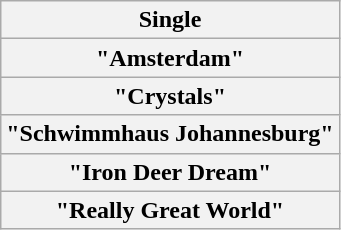<table class="wikitable plainrowheaders" style="text-align:center;" border="1">
<tr>
<th scope="col">Single</th>
</tr>
<tr>
<th scope="row">"Amsterdam"</th>
</tr>
<tr>
<th scope="row">"Crystals"</th>
</tr>
<tr>
<th scope="row">"Schwimmhaus Johannesburg"</th>
</tr>
<tr>
<th scope="row">"Iron Deer Dream"</th>
</tr>
<tr>
<th scope="row">"Really Great World"</th>
</tr>
</table>
